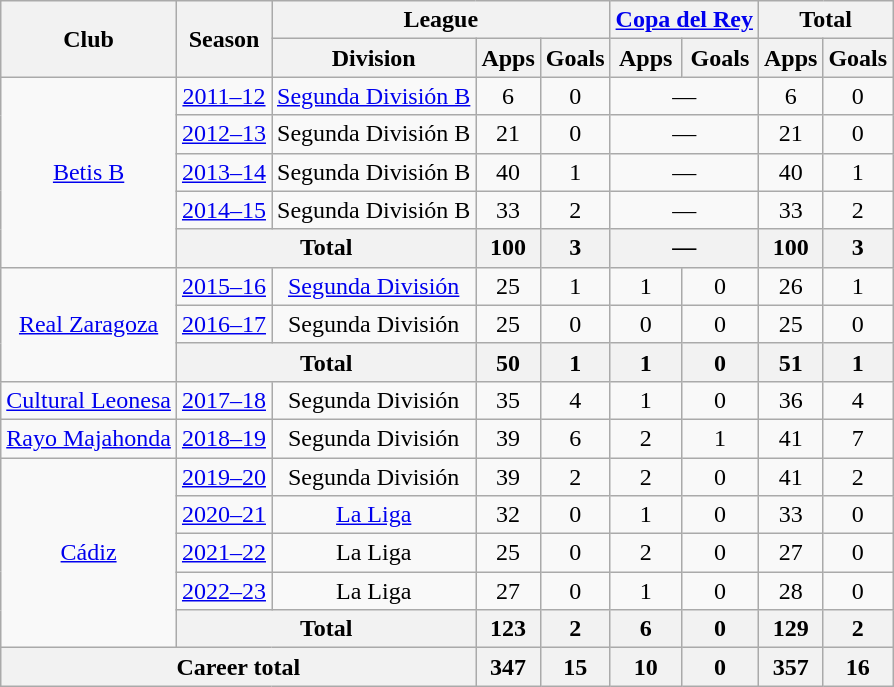<table class="wikitable" style="text-align:center">
<tr>
<th rowspan="2">Club</th>
<th rowspan="2">Season</th>
<th colspan="3">League</th>
<th colspan="2"><a href='#'>Copa del Rey</a></th>
<th colspan="2">Total</th>
</tr>
<tr>
<th>Division</th>
<th>Apps</th>
<th>Goals</th>
<th>Apps</th>
<th>Goals</th>
<th>Apps</th>
<th>Goals</th>
</tr>
<tr>
<td rowspan="5"><a href='#'>Betis B</a></td>
<td><a href='#'>2011–12</a></td>
<td><a href='#'>Segunda División B</a></td>
<td>6</td>
<td>0</td>
<td colspan="2">—</td>
<td>6</td>
<td>0</td>
</tr>
<tr>
<td><a href='#'>2012–13</a></td>
<td>Segunda División B</td>
<td>21</td>
<td>0</td>
<td colspan="2">—</td>
<td>21</td>
<td>0</td>
</tr>
<tr>
<td><a href='#'>2013–14</a></td>
<td>Segunda División B</td>
<td>40</td>
<td>1</td>
<td colspan="2">—</td>
<td>40</td>
<td>1</td>
</tr>
<tr>
<td><a href='#'>2014–15</a></td>
<td>Segunda División B</td>
<td>33</td>
<td>2</td>
<td colspan="2">—</td>
<td>33</td>
<td>2</td>
</tr>
<tr>
<th colspan="2">Total</th>
<th>100</th>
<th>3</th>
<th colspan="2">—</th>
<th>100</th>
<th>3</th>
</tr>
<tr>
<td rowspan="3"><a href='#'>Real Zaragoza</a></td>
<td><a href='#'>2015–16</a></td>
<td><a href='#'>Segunda División</a></td>
<td>25</td>
<td>1</td>
<td>1</td>
<td>0</td>
<td>26</td>
<td>1</td>
</tr>
<tr>
<td><a href='#'>2016–17</a></td>
<td>Segunda División</td>
<td>25</td>
<td>0</td>
<td>0</td>
<td>0</td>
<td>25</td>
<td>0</td>
</tr>
<tr>
<th colspan="2">Total</th>
<th>50</th>
<th>1</th>
<th>1</th>
<th>0</th>
<th>51</th>
<th>1</th>
</tr>
<tr>
<td><a href='#'>Cultural Leonesa</a></td>
<td><a href='#'>2017–18</a></td>
<td>Segunda División</td>
<td>35</td>
<td>4</td>
<td>1</td>
<td>0</td>
<td>36</td>
<td>4</td>
</tr>
<tr>
<td><a href='#'>Rayo Majahonda</a></td>
<td><a href='#'>2018–19</a></td>
<td>Segunda División</td>
<td>39</td>
<td>6</td>
<td>2</td>
<td>1</td>
<td>41</td>
<td>7</td>
</tr>
<tr>
<td rowspan="5"><a href='#'>Cádiz</a></td>
<td><a href='#'>2019–20</a></td>
<td>Segunda División</td>
<td>39</td>
<td>2</td>
<td>2</td>
<td>0</td>
<td>41</td>
<td>2</td>
</tr>
<tr>
<td><a href='#'>2020–21</a></td>
<td><a href='#'>La Liga</a></td>
<td>32</td>
<td>0</td>
<td>1</td>
<td>0</td>
<td>33</td>
<td>0</td>
</tr>
<tr>
<td><a href='#'>2021–22</a></td>
<td>La Liga</td>
<td>25</td>
<td>0</td>
<td>2</td>
<td>0</td>
<td>27</td>
<td>0</td>
</tr>
<tr>
<td><a href='#'>2022–23</a></td>
<td>La Liga</td>
<td>27</td>
<td>0</td>
<td>1</td>
<td>0</td>
<td>28</td>
<td>0</td>
</tr>
<tr>
<th colspan="2">Total</th>
<th>123</th>
<th>2</th>
<th>6</th>
<th>0</th>
<th>129</th>
<th>2</th>
</tr>
<tr>
<th colspan="3">Career total</th>
<th>347</th>
<th>15</th>
<th>10</th>
<th>0</th>
<th>357</th>
<th>16</th>
</tr>
</table>
